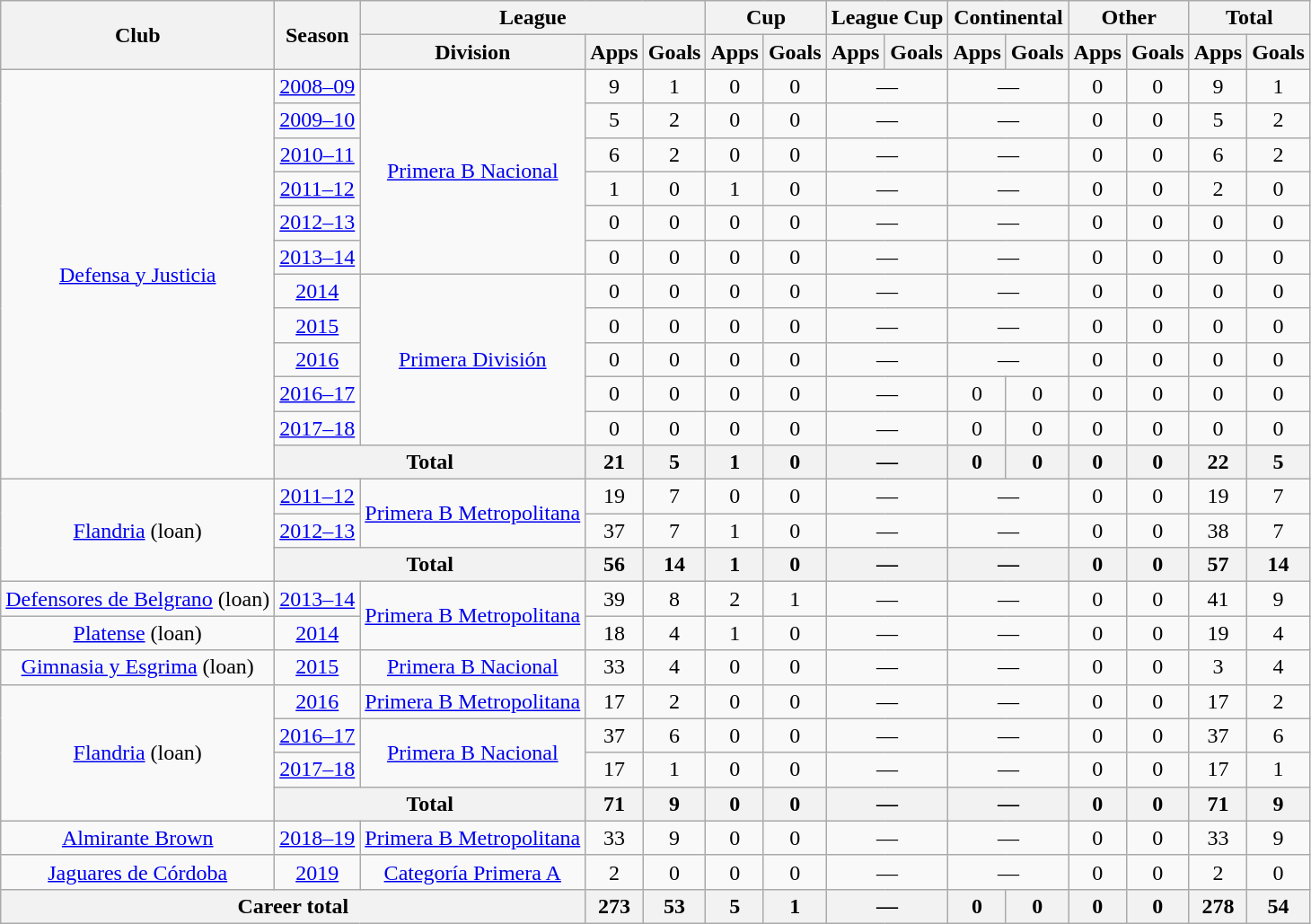<table class="wikitable" style="text-align:center">
<tr>
<th rowspan="2">Club</th>
<th rowspan="2">Season</th>
<th colspan="3">League</th>
<th colspan="2">Cup</th>
<th colspan="2">League Cup</th>
<th colspan="2">Continental</th>
<th colspan="2">Other</th>
<th colspan="2">Total</th>
</tr>
<tr>
<th>Division</th>
<th>Apps</th>
<th>Goals</th>
<th>Apps</th>
<th>Goals</th>
<th>Apps</th>
<th>Goals</th>
<th>Apps</th>
<th>Goals</th>
<th>Apps</th>
<th>Goals</th>
<th>Apps</th>
<th>Goals</th>
</tr>
<tr>
<td rowspan="12"><a href='#'>Defensa y Justicia</a></td>
<td><a href='#'>2008–09</a></td>
<td rowspan="6"><a href='#'>Primera B Nacional</a></td>
<td>9</td>
<td>1</td>
<td>0</td>
<td>0</td>
<td colspan="2">—</td>
<td colspan="2">—</td>
<td>0</td>
<td>0</td>
<td>9</td>
<td>1</td>
</tr>
<tr>
<td><a href='#'>2009–10</a></td>
<td>5</td>
<td>2</td>
<td>0</td>
<td>0</td>
<td colspan="2">—</td>
<td colspan="2">—</td>
<td>0</td>
<td>0</td>
<td>5</td>
<td>2</td>
</tr>
<tr>
<td><a href='#'>2010–11</a></td>
<td>6</td>
<td>2</td>
<td>0</td>
<td>0</td>
<td colspan="2">—</td>
<td colspan="2">—</td>
<td>0</td>
<td>0</td>
<td>6</td>
<td>2</td>
</tr>
<tr>
<td><a href='#'>2011–12</a></td>
<td>1</td>
<td>0</td>
<td>1</td>
<td>0</td>
<td colspan="2">—</td>
<td colspan="2">—</td>
<td>0</td>
<td>0</td>
<td>2</td>
<td>0</td>
</tr>
<tr>
<td><a href='#'>2012–13</a></td>
<td>0</td>
<td>0</td>
<td>0</td>
<td>0</td>
<td colspan="2">—</td>
<td colspan="2">—</td>
<td>0</td>
<td>0</td>
<td>0</td>
<td>0</td>
</tr>
<tr>
<td><a href='#'>2013–14</a></td>
<td>0</td>
<td>0</td>
<td>0</td>
<td>0</td>
<td colspan="2">—</td>
<td colspan="2">—</td>
<td>0</td>
<td>0</td>
<td>0</td>
<td>0</td>
</tr>
<tr>
<td><a href='#'>2014</a></td>
<td rowspan="5"><a href='#'>Primera División</a></td>
<td>0</td>
<td>0</td>
<td>0</td>
<td>0</td>
<td colspan="2">—</td>
<td colspan="2">—</td>
<td>0</td>
<td>0</td>
<td>0</td>
<td>0</td>
</tr>
<tr>
<td><a href='#'>2015</a></td>
<td>0</td>
<td>0</td>
<td>0</td>
<td>0</td>
<td colspan="2">—</td>
<td colspan="2">—</td>
<td>0</td>
<td>0</td>
<td>0</td>
<td>0</td>
</tr>
<tr>
<td><a href='#'>2016</a></td>
<td>0</td>
<td>0</td>
<td>0</td>
<td>0</td>
<td colspan="2">—</td>
<td colspan="2">—</td>
<td>0</td>
<td>0</td>
<td>0</td>
<td>0</td>
</tr>
<tr>
<td><a href='#'>2016–17</a></td>
<td>0</td>
<td>0</td>
<td>0</td>
<td>0</td>
<td colspan="2">—</td>
<td>0</td>
<td>0</td>
<td>0</td>
<td>0</td>
<td>0</td>
<td>0</td>
</tr>
<tr>
<td><a href='#'>2017–18</a></td>
<td>0</td>
<td>0</td>
<td>0</td>
<td>0</td>
<td colspan="2">—</td>
<td>0</td>
<td>0</td>
<td>0</td>
<td>0</td>
<td>0</td>
<td>0</td>
</tr>
<tr>
<th colspan="2">Total</th>
<th>21</th>
<th>5</th>
<th>1</th>
<th>0</th>
<th colspan="2">—</th>
<th>0</th>
<th>0</th>
<th>0</th>
<th>0</th>
<th>22</th>
<th>5</th>
</tr>
<tr>
<td rowspan="3"><a href='#'>Flandria</a> (loan)</td>
<td><a href='#'>2011–12</a></td>
<td rowspan="2"><a href='#'>Primera B Metropolitana</a></td>
<td>19</td>
<td>7</td>
<td>0</td>
<td>0</td>
<td colspan="2">—</td>
<td colspan="2">—</td>
<td>0</td>
<td>0</td>
<td>19</td>
<td>7</td>
</tr>
<tr>
<td><a href='#'>2012–13</a></td>
<td>37</td>
<td>7</td>
<td>1</td>
<td>0</td>
<td colspan="2">—</td>
<td colspan="2">—</td>
<td>0</td>
<td>0</td>
<td>38</td>
<td>7</td>
</tr>
<tr>
<th colspan="2">Total</th>
<th>56</th>
<th>14</th>
<th>1</th>
<th>0</th>
<th colspan="2">—</th>
<th colspan="2">—</th>
<th>0</th>
<th>0</th>
<th>57</th>
<th>14</th>
</tr>
<tr>
<td rowspan="1"><a href='#'>Defensores de Belgrano</a> (loan)</td>
<td><a href='#'>2013–14</a></td>
<td rowspan="2"><a href='#'>Primera B Metropolitana</a></td>
<td>39</td>
<td>8</td>
<td>2</td>
<td>1</td>
<td colspan="2">—</td>
<td colspan="2">—</td>
<td>0</td>
<td>0</td>
<td>41</td>
<td>9</td>
</tr>
<tr>
<td rowspan="1"><a href='#'>Platense</a> (loan)</td>
<td><a href='#'>2014</a></td>
<td>18</td>
<td>4</td>
<td>1</td>
<td>0</td>
<td colspan="2">—</td>
<td colspan="2">—</td>
<td>0</td>
<td>0</td>
<td>19</td>
<td>4</td>
</tr>
<tr>
<td rowspan="1"><a href='#'>Gimnasia y Esgrima</a> (loan)</td>
<td><a href='#'>2015</a></td>
<td rowspan="1"><a href='#'>Primera B Nacional</a></td>
<td>33</td>
<td>4</td>
<td>0</td>
<td>0</td>
<td colspan="2">—</td>
<td colspan="2">—</td>
<td>0</td>
<td>0</td>
<td>3</td>
<td>4</td>
</tr>
<tr>
<td rowspan="4"><a href='#'>Flandria</a> (loan)</td>
<td><a href='#'>2016</a></td>
<td rowspan="1"><a href='#'>Primera B Metropolitana</a></td>
<td>17</td>
<td>2</td>
<td>0</td>
<td>0</td>
<td colspan="2">—</td>
<td colspan="2">—</td>
<td>0</td>
<td>0</td>
<td>17</td>
<td>2</td>
</tr>
<tr>
<td><a href='#'>2016–17</a></td>
<td rowspan="2"><a href='#'>Primera B Nacional</a></td>
<td>37</td>
<td>6</td>
<td>0</td>
<td>0</td>
<td colspan="2">—</td>
<td colspan="2">—</td>
<td>0</td>
<td>0</td>
<td>37</td>
<td>6</td>
</tr>
<tr>
<td><a href='#'>2017–18</a></td>
<td>17</td>
<td>1</td>
<td>0</td>
<td>0</td>
<td colspan="2">—</td>
<td colspan="2">—</td>
<td>0</td>
<td>0</td>
<td>17</td>
<td>1</td>
</tr>
<tr>
<th colspan="2">Total</th>
<th>71</th>
<th>9</th>
<th>0</th>
<th>0</th>
<th colspan="2">—</th>
<th colspan="2">—</th>
<th>0</th>
<th>0</th>
<th>71</th>
<th>9</th>
</tr>
<tr>
<td rowspan="1"><a href='#'>Almirante Brown</a></td>
<td><a href='#'>2018–19</a></td>
<td rowspan="1"><a href='#'>Primera B Metropolitana</a></td>
<td>33</td>
<td>9</td>
<td>0</td>
<td>0</td>
<td colspan="2">—</td>
<td colspan="2">—</td>
<td>0</td>
<td>0</td>
<td>33</td>
<td>9</td>
</tr>
<tr>
<td rowspan="1"><a href='#'>Jaguares de Córdoba</a></td>
<td><a href='#'>2019</a></td>
<td rowspan="1"><a href='#'>Categoría Primera A</a></td>
<td>2</td>
<td>0</td>
<td>0</td>
<td>0</td>
<td colspan="2">—</td>
<td colspan="2">—</td>
<td>0</td>
<td>0</td>
<td>2</td>
<td>0</td>
</tr>
<tr>
<th colspan="3">Career total</th>
<th>273</th>
<th>53</th>
<th>5</th>
<th>1</th>
<th colspan="2">—</th>
<th>0</th>
<th>0</th>
<th>0</th>
<th>0</th>
<th>278</th>
<th>54</th>
</tr>
</table>
